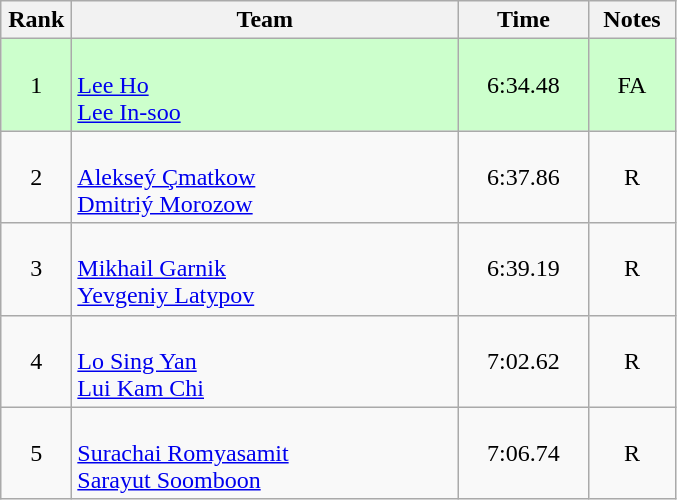<table class=wikitable style="text-align:center">
<tr>
<th width=40>Rank</th>
<th width=250>Team</th>
<th width=80>Time</th>
<th width=50>Notes</th>
</tr>
<tr bgcolor="ccffcc">
<td>1</td>
<td align=left><br><a href='#'>Lee Ho</a><br><a href='#'>Lee In-soo</a></td>
<td>6:34.48</td>
<td>FA</td>
</tr>
<tr>
<td>2</td>
<td align=left><br><a href='#'>Alekseý Çmatkow</a><br><a href='#'>Dmitriý Morozow</a></td>
<td>6:37.86</td>
<td>R</td>
</tr>
<tr>
<td>3</td>
<td align=left><br><a href='#'>Mikhail Garnik</a><br><a href='#'>Yevgeniy Latypov</a></td>
<td>6:39.19</td>
<td>R</td>
</tr>
<tr>
<td>4</td>
<td align=left><br><a href='#'>Lo Sing Yan</a><br><a href='#'>Lui Kam Chi</a></td>
<td>7:02.62</td>
<td>R</td>
</tr>
<tr>
<td>5</td>
<td align=left><br><a href='#'>Surachai Romyasamit</a><br><a href='#'>Sarayut Soomboon</a></td>
<td>7:06.74</td>
<td>R</td>
</tr>
</table>
